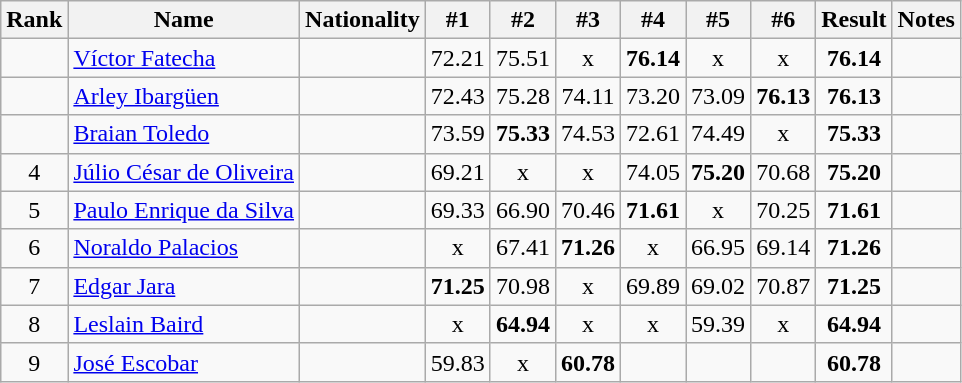<table class="wikitable sortable" style="text-align:center">
<tr>
<th>Rank</th>
<th>Name</th>
<th>Nationality</th>
<th>#1</th>
<th>#2</th>
<th>#3</th>
<th>#4</th>
<th>#5</th>
<th>#6</th>
<th>Result</th>
<th>Notes</th>
</tr>
<tr>
<td></td>
<td align=left><a href='#'>Víctor Fatecha</a></td>
<td align=left></td>
<td>72.21</td>
<td>75.51</td>
<td>x</td>
<td><strong>76.14</strong></td>
<td>x</td>
<td>x</td>
<td><strong>76.14</strong></td>
<td></td>
</tr>
<tr>
<td></td>
<td align=left><a href='#'>Arley Ibargüen</a></td>
<td align=left></td>
<td>72.43</td>
<td>75.28</td>
<td>74.11</td>
<td>73.20</td>
<td>73.09</td>
<td><strong>76.13</strong></td>
<td><strong>76.13</strong></td>
<td></td>
</tr>
<tr>
<td></td>
<td align=left><a href='#'>Braian Toledo</a></td>
<td align=left></td>
<td>73.59</td>
<td><strong>75.33</strong></td>
<td>74.53</td>
<td>72.61</td>
<td>74.49</td>
<td>x</td>
<td><strong>75.33</strong></td>
<td></td>
</tr>
<tr>
<td>4</td>
<td align=left><a href='#'>Júlio César de Oliveira</a></td>
<td align=left></td>
<td>69.21</td>
<td>x</td>
<td>x</td>
<td>74.05</td>
<td><strong>75.20</strong></td>
<td>70.68</td>
<td><strong>75.20</strong></td>
<td></td>
</tr>
<tr>
<td>5</td>
<td align=left><a href='#'>Paulo Enrique da Silva</a></td>
<td align=left></td>
<td>69.33</td>
<td>66.90</td>
<td>70.46</td>
<td><strong>71.61</strong></td>
<td>x</td>
<td>70.25</td>
<td><strong>71.61</strong></td>
<td></td>
</tr>
<tr>
<td>6</td>
<td align=left><a href='#'>Noraldo Palacios</a></td>
<td align=left></td>
<td>x</td>
<td>67.41</td>
<td><strong>71.26</strong></td>
<td>x</td>
<td>66.95</td>
<td>69.14</td>
<td><strong>71.26</strong></td>
<td></td>
</tr>
<tr>
<td>7</td>
<td align=left><a href='#'>Edgar Jara</a></td>
<td align=left></td>
<td><strong>71.25</strong></td>
<td>70.98</td>
<td>x</td>
<td>69.89</td>
<td>69.02</td>
<td>70.87</td>
<td><strong>71.25</strong></td>
<td></td>
</tr>
<tr>
<td>8</td>
<td align=left><a href='#'>Leslain Baird</a></td>
<td align=left></td>
<td>x</td>
<td><strong>64.94</strong></td>
<td>x</td>
<td>x</td>
<td>59.39</td>
<td>x</td>
<td><strong>64.94</strong></td>
<td></td>
</tr>
<tr>
<td>9</td>
<td align=left><a href='#'>José Escobar</a></td>
<td align=left></td>
<td>59.83</td>
<td>x</td>
<td><strong>60.78</strong></td>
<td></td>
<td></td>
<td></td>
<td><strong>60.78</strong></td>
<td></td>
</tr>
</table>
